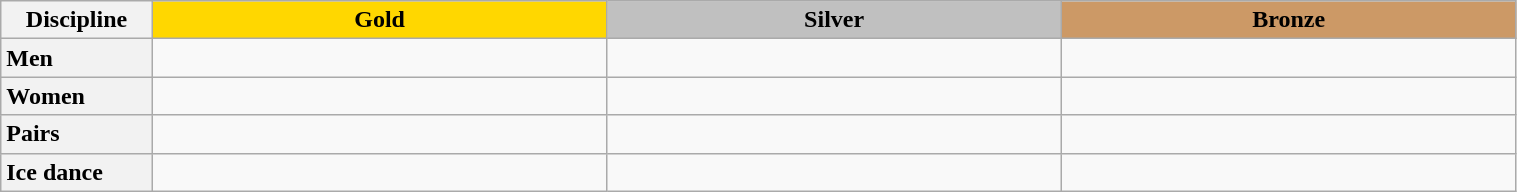<table class="wikitable unsortable" style="text-align:left; width:80%">
<tr>
<th scope="col" style="text-align:center; width:10%">Discipline</th>
<td scope="col" style="text-align:center; width:30%; background:gold"><strong>Gold</strong></td>
<td scope="col" style="text-align:center; width:30%; background:silver"><strong>Silver</strong></td>
<td scope="col" style="text-align:center; width:30%; background:#c96"><strong>Bronze</strong></td>
</tr>
<tr>
<th scope="row" style="text-align:left">Men</th>
<td></td>
<td></td>
<td></td>
</tr>
<tr>
<th scope="row" style="text-align:left">Women</th>
<td></td>
<td></td>
<td></td>
</tr>
<tr>
<th scope="row" style="text-align:left">Pairs</th>
<td></td>
<td></td>
<td></td>
</tr>
<tr>
<th scope="row" style="text-align:left">Ice dance</th>
<td></td>
<td></td>
<td></td>
</tr>
</table>
